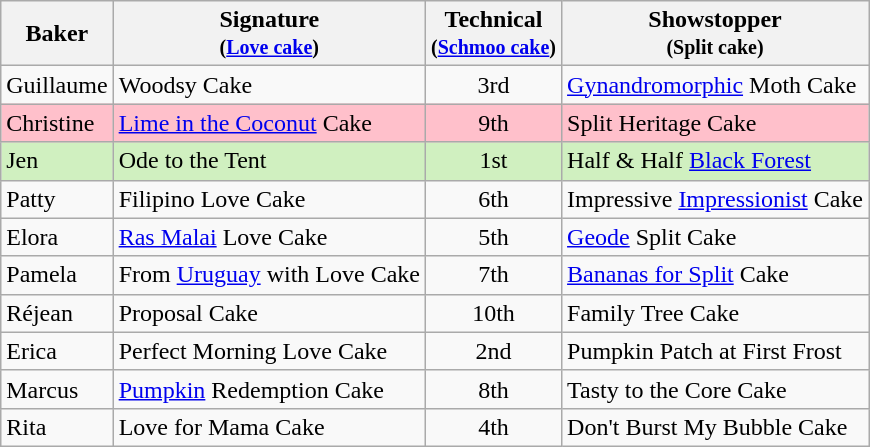<table class="wikitable" style="text-align:center;">
<tr>
<th>Baker</th>
<th>Signature<br><small>(<a href='#'>Love cake</a>)</small></th>
<th>Technical<br><small>(<a href='#'>Schmoo cake</a>)</small></th>
<th>Showstopper<br><small>(Split cake)</small></th>
</tr>
<tr>
<td align="left">Guillaume</td>
<td align="left">Woodsy Cake</td>
<td>3rd</td>
<td align="left"><a href='#'>Gynandromorphic</a> Moth Cake</td>
</tr>
<tr bgcolor=pink>
<td align="left">Christine</td>
<td align="left"><a href='#'>Lime in the Coconut</a> Cake</td>
<td>9th</td>
<td align="left">Split Heritage Cake</td>
</tr>
<tr style="background:#d0f0c0;">
<td align="left">Jen</td>
<td align="left">Ode to the Tent</td>
<td>1st</td>
<td align="left">Half & Half <a href='#'>Black Forest</a></td>
</tr>
<tr>
<td align="left">Patty</td>
<td align="left">Filipino Love Cake</td>
<td>6th</td>
<td align="left">Impressive <a href='#'>Impressionist</a> Cake</td>
</tr>
<tr>
<td align="left">Elora</td>
<td align="left"><a href='#'>Ras Malai</a> Love Cake</td>
<td>5th</td>
<td align="left"><a href='#'>Geode</a> Split Cake</td>
</tr>
<tr>
<td align="left">Pamela</td>
<td align="left">From <a href='#'>Uruguay</a> with Love Cake</td>
<td>7th</td>
<td align="left"><a href='#'>Bananas for Split</a> Cake</td>
</tr>
<tr>
<td align="left">Réjean</td>
<td align="left">Proposal Cake</td>
<td>10th</td>
<td align="left">Family Tree Cake</td>
</tr>
<tr>
<td align="left">Erica</td>
<td align="left">Perfect Morning Love Cake</td>
<td>2nd</td>
<td align="left">Pumpkin Patch at First Frost</td>
</tr>
<tr>
<td align="left">Marcus</td>
<td align="left"><a href='#'>Pumpkin</a> Redemption Cake</td>
<td>8th</td>
<td align="left">Tasty to the Core Cake</td>
</tr>
<tr>
<td align="left">Rita</td>
<td align="left">Love for Mama Cake</td>
<td>4th</td>
<td align="left">Don't Burst My Bubble Cake</td>
</tr>
</table>
